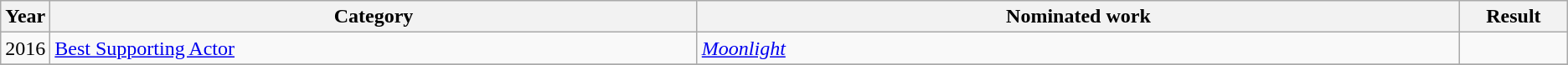<table class=wikitable>
<tr>
<th scope="col" style="width:1em;">Year</th>
<th scope="col" style="width:33em;">Category</th>
<th scope="col" style="width:39em;">Nominated work</th>
<th scope="col" style="width:5em;">Result</th>
</tr>
<tr>
<td>2016</td>
<td><a href='#'>Best Supporting Actor</a></td>
<td><em><a href='#'>Moonlight</a></em></td>
<td></td>
</tr>
<tr>
</tr>
</table>
